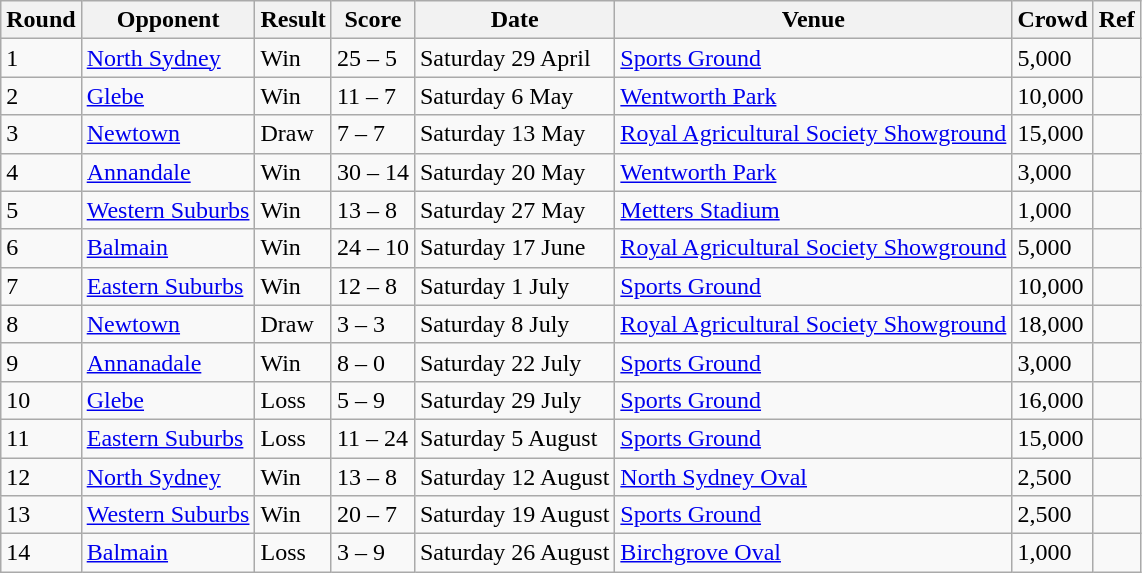<table class="wikitable" style="text-align:left;">
<tr>
<th>Round</th>
<th>Opponent</th>
<th>Result</th>
<th>Score</th>
<th>Date</th>
<th>Venue</th>
<th>Crowd</th>
<th>Ref</th>
</tr>
<tr>
<td>1</td>
<td> <a href='#'>North Sydney</a></td>
<td>Win</td>
<td>25 – 5</td>
<td>Saturday 29 April</td>
<td><a href='#'>Sports Ground</a></td>
<td>5,000</td>
<td></td>
</tr>
<tr>
<td>2</td>
<td> <a href='#'>Glebe</a></td>
<td>Win</td>
<td>11 – 7</td>
<td>Saturday 6 May</td>
<td><a href='#'>Wentworth Park</a></td>
<td>10,000</td>
<td></td>
</tr>
<tr>
<td>3</td>
<td> <a href='#'>Newtown</a></td>
<td>Draw</td>
<td>7 – 7</td>
<td>Saturday 13 May</td>
<td><a href='#'>Royal Agricultural Society Showground</a></td>
<td>15,000</td>
<td></td>
</tr>
<tr>
<td>4</td>
<td> <a href='#'>Annandale</a></td>
<td>Win</td>
<td>30 – 14</td>
<td>Saturday 20 May</td>
<td><a href='#'>Wentworth Park</a></td>
<td>3,000</td>
<td></td>
</tr>
<tr>
<td>5</td>
<td> <a href='#'>Western Suburbs</a></td>
<td>Win</td>
<td>13 – 8</td>
<td>Saturday 27 May</td>
<td><a href='#'>Metters Stadium</a></td>
<td>1,000</td>
<td></td>
</tr>
<tr>
<td>6</td>
<td> <a href='#'>Balmain</a></td>
<td>Win</td>
<td>24 – 10</td>
<td>Saturday 17 June</td>
<td><a href='#'>Royal Agricultural Society Showground</a></td>
<td>5,000</td>
<td></td>
</tr>
<tr>
<td>7</td>
<td> <a href='#'>Eastern Suburbs</a></td>
<td>Win</td>
<td>12 – 8</td>
<td>Saturday 1 July</td>
<td><a href='#'>Sports Ground</a></td>
<td>10,000</td>
<td></td>
</tr>
<tr>
<td>8</td>
<td> <a href='#'>Newtown</a></td>
<td>Draw</td>
<td>3 – 3</td>
<td>Saturday 8 July</td>
<td><a href='#'>Royal Agricultural Society Showground</a></td>
<td>18,000</td>
<td></td>
</tr>
<tr>
<td>9</td>
<td> <a href='#'>Annanadale</a></td>
<td>Win</td>
<td>8 – 0</td>
<td>Saturday 22 July</td>
<td><a href='#'>Sports Ground</a></td>
<td>3,000</td>
<td></td>
</tr>
<tr>
<td>10</td>
<td> <a href='#'>Glebe</a></td>
<td>Loss</td>
<td>5 – 9</td>
<td>Saturday 29 July</td>
<td><a href='#'>Sports Ground</a></td>
<td>16,000</td>
<td></td>
</tr>
<tr>
<td>11</td>
<td> <a href='#'>Eastern Suburbs</a></td>
<td>Loss</td>
<td>11 – 24</td>
<td>Saturday 5 August</td>
<td><a href='#'>Sports Ground</a></td>
<td>15,000</td>
<td></td>
</tr>
<tr>
<td>12</td>
<td> <a href='#'>North Sydney</a></td>
<td>Win</td>
<td>13 – 8</td>
<td>Saturday 12 August</td>
<td><a href='#'>North Sydney Oval</a></td>
<td>2,500</td>
<td></td>
</tr>
<tr>
<td>13</td>
<td> <a href='#'>Western Suburbs</a></td>
<td>Win</td>
<td>20 – 7</td>
<td>Saturday 19 August</td>
<td><a href='#'>Sports Ground</a></td>
<td>2,500</td>
<td></td>
</tr>
<tr>
<td>14</td>
<td> <a href='#'>Balmain</a></td>
<td>Loss</td>
<td>3 – 9</td>
<td>Saturday 26 August</td>
<td><a href='#'>Birchgrove Oval</a></td>
<td>1,000</td>
<td></td>
</tr>
</table>
